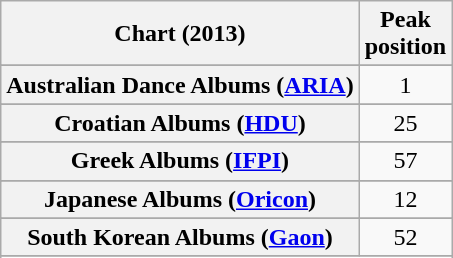<table class="wikitable sortable plainrowheaders" style="text-align:center">
<tr>
<th scope="col">Chart (2013)</th>
<th scope="col">Peak<br>position</th>
</tr>
<tr>
</tr>
<tr>
<th scope="row">Australian Dance Albums (<a href='#'>ARIA</a>)</th>
<td>1</td>
</tr>
<tr>
</tr>
<tr>
</tr>
<tr>
</tr>
<tr>
<th scope="row">Croatian Albums (<a href='#'>HDU</a>)</th>
<td>25</td>
</tr>
<tr>
</tr>
<tr>
</tr>
<tr>
</tr>
<tr>
</tr>
<tr>
<th scope="row">Greek Albums (<a href='#'>IFPI</a>)</th>
<td>57</td>
</tr>
<tr>
</tr>
<tr>
</tr>
<tr>
<th scope="row">Japanese Albums (<a href='#'>Oricon</a>)</th>
<td>12</td>
</tr>
<tr>
</tr>
<tr>
</tr>
<tr>
</tr>
<tr>
</tr>
<tr>
<th scope="row">South Korean Albums (<a href='#'>Gaon</a>)</th>
<td>52</td>
</tr>
<tr>
</tr>
<tr>
</tr>
<tr>
</tr>
<tr>
</tr>
<tr>
</tr>
</table>
